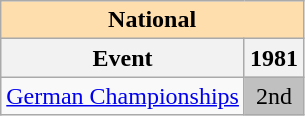<table class="wikitable" style="text-align:center">
<tr>
<th style="background-color: #ffdead; " colspan=2 align=center><strong>National</strong></th>
</tr>
<tr>
<th>Event</th>
<th>1981</th>
</tr>
<tr>
<td align=left><a href='#'>German Championships</a></td>
<td bgcolor=silver>2nd</td>
</tr>
</table>
